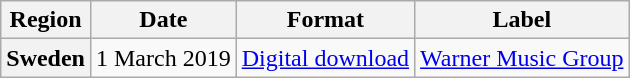<table class="wikitable plainrowheaders" style="text-align:center">
<tr>
<th>Region</th>
<th>Date</th>
<th>Format</th>
<th>Label</th>
</tr>
<tr>
<th scope="row">Sweden</th>
<td>1 March 2019</td>
<td><a href='#'>Digital download</a></td>
<td><a href='#'>Warner Music Group</a></td>
</tr>
</table>
